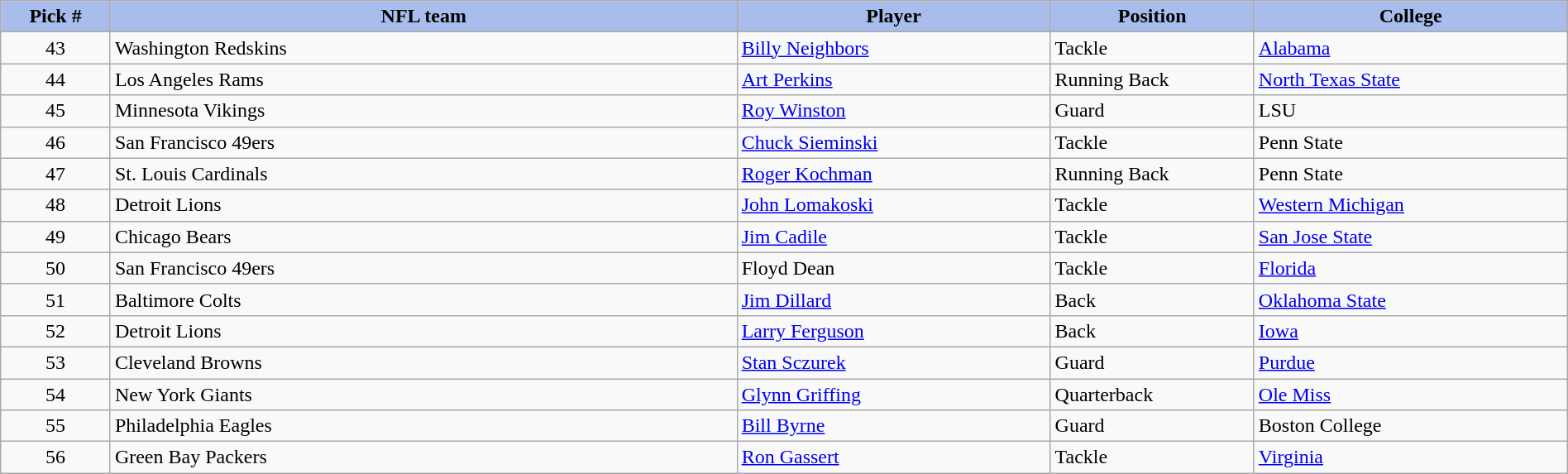<table class="wikitable sortable sortable" style="width: 100%">
<tr>
<th style="background:#a8bdec; width:7%;">Pick #</th>
<th style="width:40%; background:#a8bdec;">NFL team</th>
<th style="width:20%; background:#a8bdec;">Player</th>
<th style="width:13%; background:#a8bdec;">Position</th>
<th style="background:#A8BDEC;">College</th>
</tr>
<tr>
<td align=center>43</td>
<td>Washington Redskins</td>
<td><a href='#'>Billy Neighbors</a></td>
<td>Tackle</td>
<td><a href='#'>Alabama</a></td>
</tr>
<tr>
<td align=center>44</td>
<td>Los Angeles Rams</td>
<td><a href='#'>Art Perkins</a></td>
<td>Running Back</td>
<td><a href='#'>North Texas State</a></td>
</tr>
<tr>
<td align=center>45</td>
<td>Minnesota Vikings</td>
<td><a href='#'>Roy Winston</a></td>
<td>Guard</td>
<td>LSU</td>
</tr>
<tr>
<td align=center>46</td>
<td>San Francisco 49ers</td>
<td><a href='#'>Chuck Sieminski</a></td>
<td>Tackle</td>
<td>Penn State</td>
</tr>
<tr>
<td align=center>47</td>
<td>St. Louis Cardinals</td>
<td><a href='#'>Roger Kochman</a></td>
<td>Running Back</td>
<td>Penn State</td>
</tr>
<tr>
<td align=center>48</td>
<td>Detroit Lions</td>
<td><a href='#'>John Lomakoski</a></td>
<td>Tackle</td>
<td><a href='#'>Western Michigan</a></td>
</tr>
<tr>
<td align=center>49</td>
<td>Chicago Bears</td>
<td><a href='#'>Jim Cadile</a></td>
<td>Tackle</td>
<td><a href='#'>San Jose State</a></td>
</tr>
<tr>
<td align=center>50</td>
<td>San Francisco 49ers</td>
<td>Floyd Dean</td>
<td>Tackle</td>
<td><a href='#'>Florida</a></td>
</tr>
<tr>
<td align=center>51</td>
<td>Baltimore Colts</td>
<td><a href='#'>Jim Dillard</a></td>
<td>Back</td>
<td><a href='#'>Oklahoma State</a></td>
</tr>
<tr>
<td align=center>52</td>
<td>Detroit Lions</td>
<td><a href='#'>Larry Ferguson</a></td>
<td>Back</td>
<td><a href='#'>Iowa</a></td>
</tr>
<tr>
<td align=center>53</td>
<td>Cleveland Browns</td>
<td><a href='#'>Stan Sczurek</a></td>
<td>Guard</td>
<td><a href='#'>Purdue</a></td>
</tr>
<tr>
<td align=center>54</td>
<td>New York Giants</td>
<td><a href='#'>Glynn Griffing</a></td>
<td>Quarterback</td>
<td><a href='#'>Ole Miss</a></td>
</tr>
<tr>
<td align=center>55</td>
<td>Philadelphia Eagles</td>
<td><a href='#'>Bill Byrne</a></td>
<td>Guard</td>
<td>Boston College</td>
</tr>
<tr>
<td align=center>56</td>
<td>Green Bay Packers</td>
<td><a href='#'>Ron Gassert</a></td>
<td>Tackle</td>
<td><a href='#'>Virginia</a></td>
</tr>
</table>
